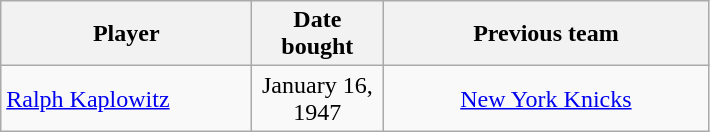<table class="wikitable" style="text-align:center">
<tr>
<th style="width:160px">Player</th>
<th style="width:80px">Date bought</th>
<th style="width:210px">Previous team</th>
</tr>
<tr>
<td align=left><a href='#'>Ralph Kaplowitz</a></td>
<td>January 16, 1947</td>
<td><a href='#'>New York Knicks</a></td>
</tr>
</table>
